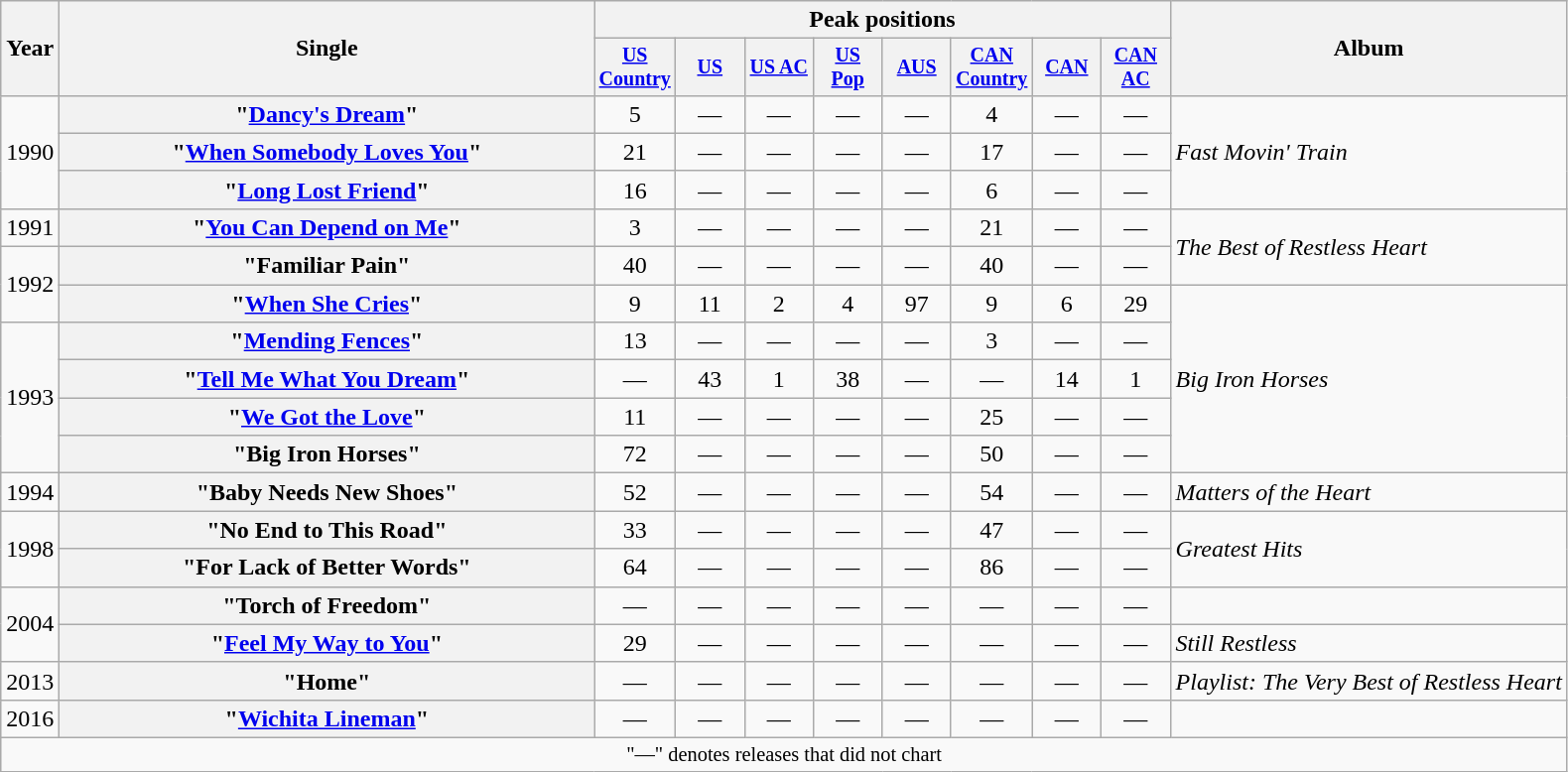<table class="wikitable plainrowheaders" style="text-align:center;">
<tr>
<th rowspan="2">Year</th>
<th rowspan="2" style="width:22em;">Single</th>
<th colspan="8">Peak positions</th>
<th rowspan="2">Album</th>
</tr>
<tr style="font-size:smaller;">
<th width="40"><a href='#'>US Country</a><br></th>
<th width="40"><a href='#'>US</a><br></th>
<th width="40"><a href='#'>US AC</a><br></th>
<th width="40"><a href='#'>US Pop</a><br></th>
<th width="40"><a href='#'>AUS</a><br></th>
<th width="40"><a href='#'>CAN Country</a><br></th>
<th width="40"><a href='#'>CAN</a><br></th>
<th width="40"><a href='#'>CAN AC</a><br></th>
</tr>
<tr>
<td rowspan="3">1990</td>
<th scope="row">"<a href='#'>Dancy's Dream</a>"</th>
<td>5</td>
<td>—</td>
<td>—</td>
<td>—</td>
<td>—</td>
<td>4</td>
<td>—</td>
<td>—</td>
<td align="left" rowspan="3"><em>Fast Movin' Train</em></td>
</tr>
<tr>
<th scope="row">"<a href='#'>When Somebody Loves You</a>"</th>
<td>21</td>
<td>—</td>
<td>—</td>
<td>—</td>
<td>—</td>
<td>17</td>
<td>—</td>
<td>—</td>
</tr>
<tr>
<th scope="row">"<a href='#'>Long Lost Friend</a>"</th>
<td>16</td>
<td>—</td>
<td>—</td>
<td>—</td>
<td>—</td>
<td>6</td>
<td>—</td>
<td>—</td>
</tr>
<tr>
<td>1991</td>
<th scope="row">"<a href='#'>You Can Depend on Me</a>"</th>
<td>3</td>
<td>—</td>
<td>—</td>
<td>—</td>
<td>—</td>
<td>21</td>
<td>—</td>
<td>—</td>
<td align="left" rowspan="2"><em>The Best of Restless Heart</em></td>
</tr>
<tr>
<td rowspan="2">1992</td>
<th scope="row">"Familiar Pain"</th>
<td>40</td>
<td>—</td>
<td>—</td>
<td>—</td>
<td>—</td>
<td>40</td>
<td>—</td>
<td>—</td>
</tr>
<tr>
<th scope="row">"<a href='#'>When She Cries</a>"</th>
<td>9</td>
<td>11</td>
<td>2</td>
<td>4</td>
<td>97</td>
<td>9</td>
<td>6</td>
<td>29</td>
<td align="left" rowspan="5"><em>Big Iron Horses</em></td>
</tr>
<tr>
<td rowspan="4">1993</td>
<th scope="row">"<a href='#'>Mending Fences</a>"</th>
<td>13</td>
<td>—</td>
<td>—</td>
<td>—</td>
<td>—</td>
<td>3</td>
<td>—</td>
<td>—</td>
</tr>
<tr>
<th scope="row">"<a href='#'>Tell Me What You Dream</a>" </th>
<td>—</td>
<td>43</td>
<td>1</td>
<td>38</td>
<td>—</td>
<td>—</td>
<td>14</td>
<td>1</td>
</tr>
<tr>
<th scope="row">"<a href='#'>We Got the Love</a>"</th>
<td>11</td>
<td>—</td>
<td>—</td>
<td>—</td>
<td>—</td>
<td>25</td>
<td>—</td>
<td>—</td>
</tr>
<tr>
<th scope="row">"Big Iron Horses"</th>
<td>72</td>
<td>—</td>
<td>—</td>
<td>—</td>
<td>—</td>
<td>50</td>
<td>—</td>
<td>—</td>
</tr>
<tr>
<td>1994</td>
<th scope="row">"Baby Needs New Shoes"</th>
<td>52</td>
<td>—</td>
<td>—</td>
<td>—</td>
<td>—</td>
<td>54</td>
<td>—</td>
<td>—</td>
<td align="left"><em>Matters of the Heart</em></td>
</tr>
<tr>
<td rowspan="2">1998</td>
<th scope="row">"No End to This Road"</th>
<td>33</td>
<td>—</td>
<td>—</td>
<td>—</td>
<td>—</td>
<td>47</td>
<td>—</td>
<td>—</td>
<td align="left" rowspan="2"><em>Greatest Hits</em></td>
</tr>
<tr>
<th scope="row">"For Lack of Better Words"</th>
<td>64</td>
<td>—</td>
<td>—</td>
<td>—</td>
<td>—</td>
<td>86</td>
<td>—</td>
<td>—</td>
</tr>
<tr>
<td rowspan="2">2004</td>
<th scope="row">"Torch of Freedom"</th>
<td>—</td>
<td>—</td>
<td>—</td>
<td>—</td>
<td>—</td>
<td>—</td>
<td>—</td>
<td>—</td>
<td></td>
</tr>
<tr>
<th scope="row">"<a href='#'>Feel My Way to You</a>"</th>
<td>29</td>
<td>—</td>
<td>—</td>
<td>—</td>
<td>—</td>
<td>—</td>
<td>—</td>
<td>—</td>
<td align="left"><em>Still Restless</em></td>
</tr>
<tr>
<td>2013</td>
<th scope="row">"Home"</th>
<td>—</td>
<td>—</td>
<td>—</td>
<td>—</td>
<td>—</td>
<td>—</td>
<td>—</td>
<td>—</td>
<td align="left"><em>Playlist: The Very Best of Restless Heart</em></td>
</tr>
<tr>
<td>2016</td>
<th scope="row">"<a href='#'>Wichita Lineman</a>"</th>
<td>—</td>
<td>—</td>
<td>—</td>
<td>—</td>
<td>—</td>
<td>—</td>
<td>—</td>
<td>—</td>
<td></td>
</tr>
<tr>
<td colspan="11" style="font-size:85%">"—" denotes releases that did not chart</td>
</tr>
</table>
